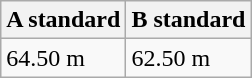<table class="wikitable" border="1" align="upright">
<tr>
<th>A standard</th>
<th>B standard</th>
</tr>
<tr>
<td>64.50 m</td>
<td>62.50 m</td>
</tr>
</table>
